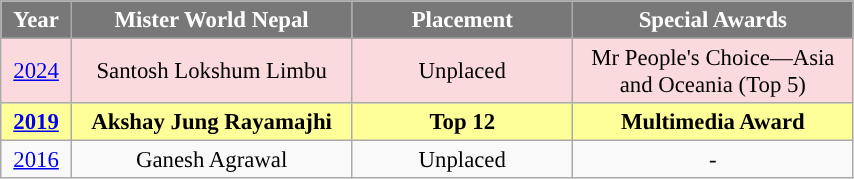<table class="wikitable sortable" style="font-size: 95%; text-align:center">
<tr>
<th width="40" style="background-color:#787878;color:#FFFFFF;">Year</th>
<th width="180" style="background-color:#787878;color:#FFFFFF;">Mister World Nepal</th>
<th width="140" style="background-color:#787878;color:#FFFFFF;">Placement</th>
<th width="180" style="background-color:#787878;color:#FFFFFF;">Special Awards</th>
</tr>
<tr style="background-color:#fadadd">
<td><a href='#'>2024</a></td>
<td>Santosh Lokshum Limbu</td>
<td>Unplaced</td>
<td>Mr People's Choice—Asia and Oceania (Top 5)</td>
</tr>
<tr style="background-color:#FFFF99; font-weight: bold">
<td><a href='#'>2019</a></td>
<td>Akshay Jung Rayamajhi</td>
<td>Top 12</td>
<td>Multimedia Award</td>
</tr>
<tr>
<td><a href='#'>2016</a></td>
<td>Ganesh Agrawal</td>
<td>Unplaced</td>
<td>-</td>
</tr>
</table>
